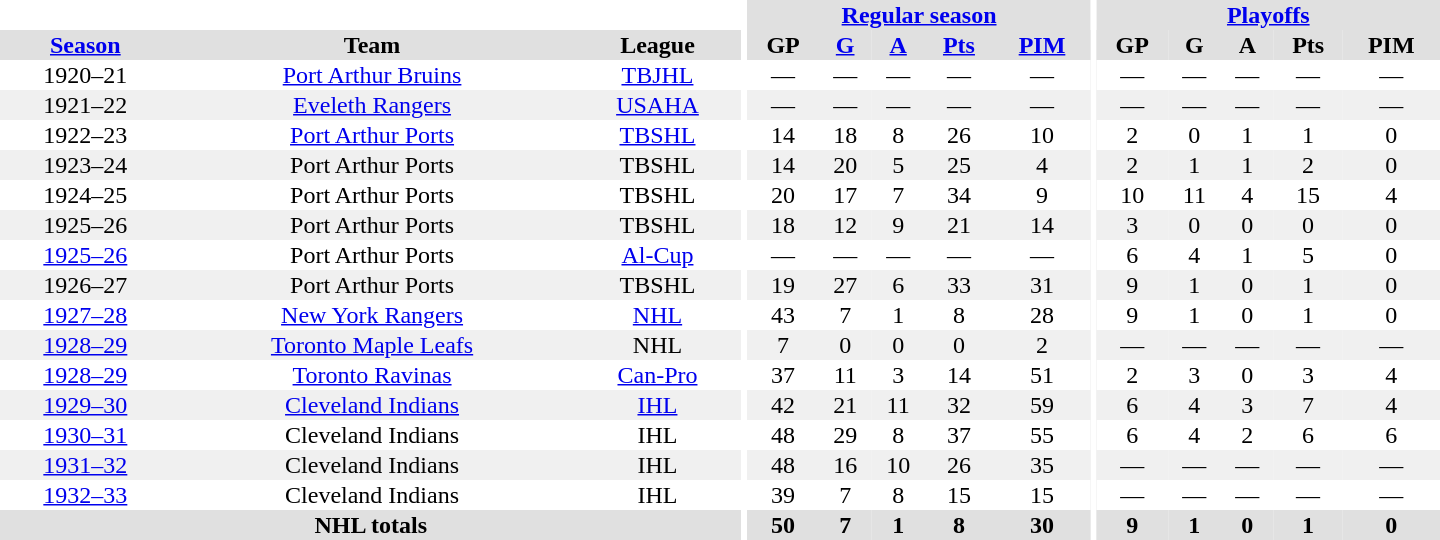<table border="0" cellpadding="1" cellspacing="0" style="text-align:center; width:60em">
<tr bgcolor="#e0e0e0">
<th colspan="3" bgcolor="#ffffff"></th>
<th rowspan="100" bgcolor="#ffffff"></th>
<th colspan="5"><a href='#'>Regular season</a></th>
<th rowspan="100" bgcolor="#ffffff"></th>
<th colspan="5"><a href='#'>Playoffs</a></th>
</tr>
<tr bgcolor="#e0e0e0">
<th><a href='#'>Season</a></th>
<th>Team</th>
<th>League</th>
<th>GP</th>
<th><a href='#'>G</a></th>
<th><a href='#'>A</a></th>
<th><a href='#'>Pts</a></th>
<th><a href='#'>PIM</a></th>
<th>GP</th>
<th>G</th>
<th>A</th>
<th>Pts</th>
<th>PIM</th>
</tr>
<tr>
<td>1920–21</td>
<td><a href='#'>Port Arthur Bruins</a></td>
<td><a href='#'>TBJHL</a></td>
<td>—</td>
<td>—</td>
<td>—</td>
<td>—</td>
<td>—</td>
<td>—</td>
<td>—</td>
<td>—</td>
<td>—</td>
<td>—</td>
</tr>
<tr bgcolor="#f0f0f0">
<td>1921–22</td>
<td><a href='#'>Eveleth Rangers</a></td>
<td><a href='#'>USAHA</a></td>
<td>—</td>
<td>—</td>
<td>—</td>
<td>—</td>
<td>—</td>
<td>—</td>
<td>—</td>
<td>—</td>
<td>—</td>
<td>—</td>
</tr>
<tr>
<td>1922–23</td>
<td><a href='#'>Port Arthur Ports</a></td>
<td><a href='#'>TBSHL</a></td>
<td>14</td>
<td>18</td>
<td>8</td>
<td>26</td>
<td>10</td>
<td>2</td>
<td>0</td>
<td>1</td>
<td>1</td>
<td>0</td>
</tr>
<tr bgcolor="#f0f0f0">
<td>1923–24</td>
<td>Port Arthur Ports</td>
<td>TBSHL</td>
<td>14</td>
<td>20</td>
<td>5</td>
<td>25</td>
<td>4</td>
<td>2</td>
<td>1</td>
<td>1</td>
<td>2</td>
<td>0</td>
</tr>
<tr>
<td>1924–25</td>
<td>Port Arthur Ports</td>
<td>TBSHL</td>
<td>20</td>
<td>17</td>
<td>7</td>
<td>34</td>
<td>9</td>
<td>10</td>
<td>11</td>
<td>4</td>
<td>15</td>
<td>4</td>
</tr>
<tr bgcolor="#f0f0f0">
<td>1925–26</td>
<td>Port Arthur Ports</td>
<td>TBSHL</td>
<td>18</td>
<td>12</td>
<td>9</td>
<td>21</td>
<td>14</td>
<td>3</td>
<td>0</td>
<td>0</td>
<td>0</td>
<td>0</td>
</tr>
<tr>
<td><a href='#'>1925–26</a></td>
<td>Port Arthur Ports</td>
<td><a href='#'>Al-Cup</a></td>
<td>—</td>
<td>—</td>
<td>—</td>
<td>—</td>
<td>—</td>
<td>6</td>
<td>4</td>
<td>1</td>
<td>5</td>
<td>0</td>
</tr>
<tr bgcolor="#f0f0f0">
<td>1926–27</td>
<td>Port Arthur Ports</td>
<td>TBSHL</td>
<td>19</td>
<td>27</td>
<td>6</td>
<td>33</td>
<td>31</td>
<td>9</td>
<td>1</td>
<td>0</td>
<td>1</td>
<td>0</td>
</tr>
<tr>
<td><a href='#'>1927–28</a></td>
<td><a href='#'>New York Rangers</a></td>
<td><a href='#'>NHL</a></td>
<td>43</td>
<td>7</td>
<td>1</td>
<td>8</td>
<td>28</td>
<td>9</td>
<td>1</td>
<td>0</td>
<td>1</td>
<td>0</td>
</tr>
<tr bgcolor="#f0f0f0">
<td><a href='#'>1928–29</a></td>
<td><a href='#'>Toronto Maple Leafs</a></td>
<td>NHL</td>
<td>7</td>
<td>0</td>
<td>0</td>
<td>0</td>
<td>2</td>
<td>—</td>
<td>—</td>
<td>—</td>
<td>—</td>
<td>—</td>
</tr>
<tr>
<td><a href='#'>1928–29</a></td>
<td><a href='#'>Toronto Ravinas</a></td>
<td><a href='#'>Can-Pro</a></td>
<td>37</td>
<td>11</td>
<td>3</td>
<td>14</td>
<td>51</td>
<td>2</td>
<td>3</td>
<td>0</td>
<td>3</td>
<td>4</td>
</tr>
<tr bgcolor="#f0f0f0">
<td><a href='#'>1929–30</a></td>
<td><a href='#'>Cleveland Indians</a></td>
<td><a href='#'>IHL</a></td>
<td>42</td>
<td>21</td>
<td>11</td>
<td>32</td>
<td>59</td>
<td>6</td>
<td>4</td>
<td>3</td>
<td>7</td>
<td>4</td>
</tr>
<tr>
<td><a href='#'>1930–31</a></td>
<td>Cleveland Indians</td>
<td>IHL</td>
<td>48</td>
<td>29</td>
<td>8</td>
<td>37</td>
<td>55</td>
<td>6</td>
<td>4</td>
<td>2</td>
<td>6</td>
<td>6</td>
</tr>
<tr bgcolor="#f0f0f0">
<td><a href='#'>1931–32</a></td>
<td>Cleveland Indians</td>
<td>IHL</td>
<td>48</td>
<td>16</td>
<td>10</td>
<td>26</td>
<td>35</td>
<td>—</td>
<td>—</td>
<td>—</td>
<td>—</td>
<td>—</td>
</tr>
<tr>
<td><a href='#'>1932–33</a></td>
<td>Cleveland Indians</td>
<td>IHL</td>
<td>39</td>
<td>7</td>
<td>8</td>
<td>15</td>
<td>15</td>
<td>—</td>
<td>—</td>
<td>—</td>
<td>—</td>
<td>—</td>
</tr>
<tr bgcolor="#e0e0e0">
<th colspan="3">NHL totals</th>
<th>50</th>
<th>7</th>
<th>1</th>
<th>8</th>
<th>30</th>
<th>9</th>
<th>1</th>
<th>0</th>
<th>1</th>
<th>0</th>
</tr>
</table>
